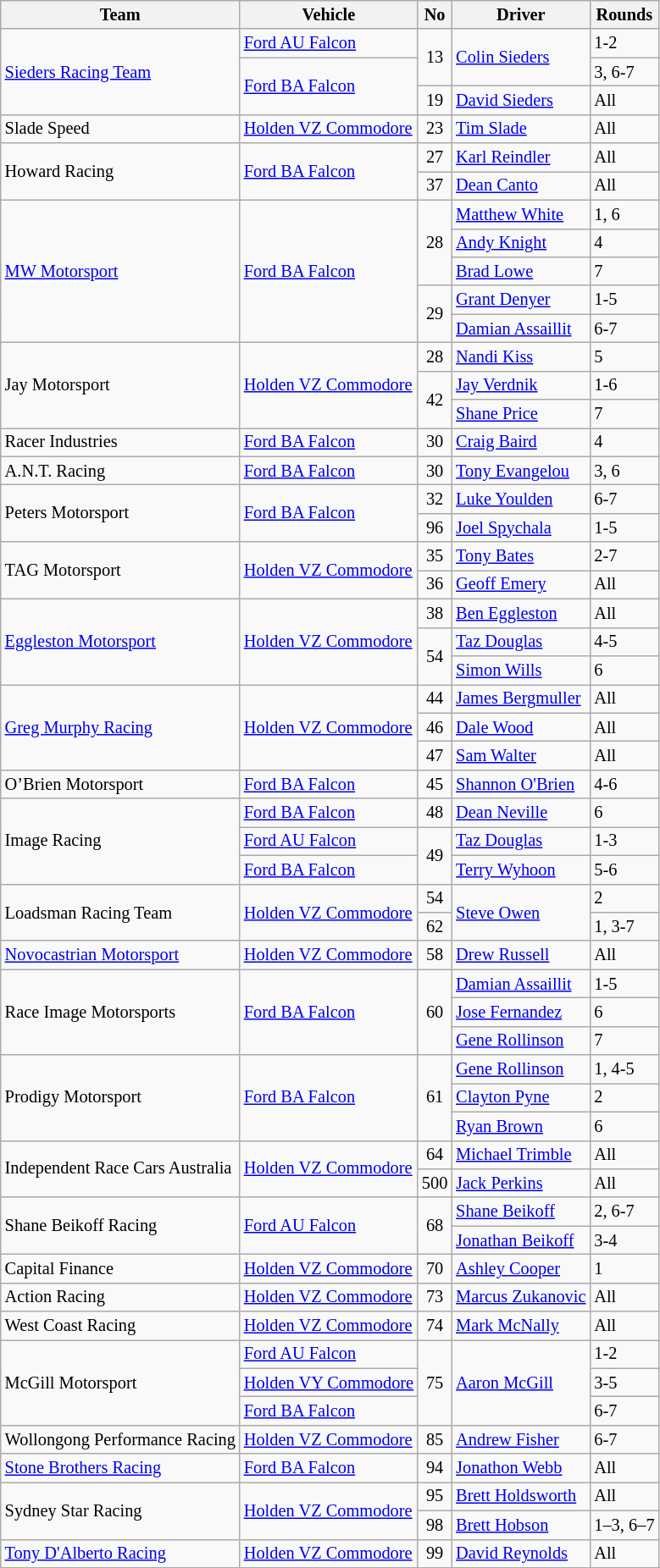<table class="wikitable" style="font-size: 85%;">
<tr>
<th>Team</th>
<th>Vehicle</th>
<th>No</th>
<th>Driver</th>
<th>Rounds</th>
</tr>
<tr>
<td rowspan=3><a href='#'>Sieders Racing Team</a></td>
<td><a href='#'>Ford AU Falcon</a></td>
<td align="middle" rowspan=2>13</td>
<td rowspan=2> <a href='#'>Colin Sieders</a></td>
<td>1-2</td>
</tr>
<tr>
<td rowspan=2><a href='#'>Ford BA Falcon</a></td>
<td>3, 6-7</td>
</tr>
<tr>
<td align="center">19</td>
<td> <a href='#'>David Sieders</a></td>
<td>All</td>
</tr>
<tr>
<td>Slade Speed</td>
<td><a href='#'>Holden VZ Commodore</a></td>
<td align="center">23</td>
<td> <a href='#'>Tim Slade</a></td>
<td>All</td>
</tr>
<tr>
<td rowspan=2>Howard Racing</td>
<td rowspan=2><a href='#'>Ford BA Falcon</a></td>
<td align="center">27</td>
<td> <a href='#'>Karl Reindler</a></td>
<td>All</td>
</tr>
<tr>
<td align="center">37</td>
<td> <a href='#'>Dean Canto</a></td>
<td>All</td>
</tr>
<tr>
<td rowspan=5><a href='#'>MW Motorsport</a></td>
<td rowspan=5><a href='#'>Ford BA Falcon</a></td>
<td align="middle" rowspan=3>28</td>
<td> <a href='#'>Matthew White</a></td>
<td>1, 6</td>
</tr>
<tr>
<td> <a href='#'>Andy Knight</a></td>
<td>4</td>
</tr>
<tr>
<td> <a href='#'>Brad Lowe</a></td>
<td>7</td>
</tr>
<tr>
<td align="middle" rowspan=2>29</td>
<td> <a href='#'>Grant Denyer</a></td>
<td>1-5</td>
</tr>
<tr>
<td> <a href='#'>Damian Assaillit</a></td>
<td>6-7</td>
</tr>
<tr>
<td rowspan=3>Jay Motorsport</td>
<td rowspan=3><a href='#'>Holden VZ Commodore</a></td>
<td align="middle">28</td>
<td> <a href='#'>Nandi Kiss</a></td>
<td>5</td>
</tr>
<tr>
<td align="middle" rowspan=2>42</td>
<td> <a href='#'>Jay Verdnik</a></td>
<td>1-6</td>
</tr>
<tr>
<td> <a href='#'>Shane Price</a></td>
<td>7</td>
</tr>
<tr>
<td>Racer Industries</td>
<td><a href='#'>Ford BA Falcon</a></td>
<td align="center">30</td>
<td> <a href='#'>Craig Baird</a></td>
<td>4</td>
</tr>
<tr>
<td>A.N.T. Racing</td>
<td><a href='#'>Ford BA Falcon</a></td>
<td align="center">30</td>
<td> <a href='#'>Tony Evangelou</a></td>
<td>3, 6</td>
</tr>
<tr>
<td rowspan=2>Peters Motorsport</td>
<td rowspan=2><a href='#'>Ford BA Falcon</a></td>
<td align="center">32</td>
<td> <a href='#'>Luke Youlden</a></td>
<td>6-7</td>
</tr>
<tr>
<td align="center">96</td>
<td> <a href='#'>Joel Spychala</a></td>
<td>1-5</td>
</tr>
<tr>
<td rowspan=2>TAG Motorsport</td>
<td rowspan=2><a href='#'>Holden VZ Commodore</a></td>
<td align="center">35</td>
<td> <a href='#'>Tony Bates</a></td>
<td>2-7</td>
</tr>
<tr>
<td align="center">36</td>
<td> <a href='#'>Geoff Emery</a></td>
<td>All</td>
</tr>
<tr>
<td rowspan=3><a href='#'>Eggleston Motorsport</a></td>
<td rowspan=3><a href='#'>Holden VZ Commodore</a></td>
<td align="center">38</td>
<td> <a href='#'>Ben Eggleston</a></td>
<td>All</td>
</tr>
<tr>
<td align="middle" rowspan=2>54</td>
<td> <a href='#'>Taz Douglas</a></td>
<td>4-5</td>
</tr>
<tr>
<td> <a href='#'>Simon Wills</a></td>
<td>6</td>
</tr>
<tr>
<td rowspan=3><a href='#'>Greg Murphy Racing</a></td>
<td rowspan=3><a href='#'>Holden VZ Commodore</a></td>
<td align="center">44</td>
<td> <a href='#'>James Bergmuller</a></td>
<td>All</td>
</tr>
<tr>
<td align="center">46</td>
<td> <a href='#'>Dale Wood</a></td>
<td>All</td>
</tr>
<tr>
<td align="center">47</td>
<td> <a href='#'>Sam Walter</a></td>
<td>All</td>
</tr>
<tr>
<td>O’Brien Motorsport</td>
<td><a href='#'>Ford BA Falcon</a></td>
<td align="center">45</td>
<td> <a href='#'>Shannon O'Brien</a></td>
<td>4-6</td>
</tr>
<tr>
<td rowspan=3>Image Racing</td>
<td><a href='#'>Ford BA Falcon</a></td>
<td align="center">48</td>
<td> <a href='#'>Dean Neville</a></td>
<td>6</td>
</tr>
<tr>
<td><a href='#'>Ford AU Falcon</a></td>
<td align="center" rowspan=2>49</td>
<td> <a href='#'>Taz Douglas</a></td>
<td>1-3</td>
</tr>
<tr>
<td><a href='#'>Ford BA Falcon</a></td>
<td> <a href='#'>Terry Wyhoon</a></td>
<td>5-6</td>
</tr>
<tr>
<td rowspan=2>Loadsman Racing Team</td>
<td rowspan=2><a href='#'>Holden VZ Commodore</a></td>
<td align="center">54</td>
<td rowspan=2> <a href='#'>Steve Owen</a></td>
<td>2</td>
</tr>
<tr>
<td align="center">62</td>
<td>1, 3-7</td>
</tr>
<tr>
<td><a href='#'>Novocastrian Motorsport</a></td>
<td><a href='#'>Holden VZ Commodore</a></td>
<td align="center">58</td>
<td> <a href='#'>Drew Russell</a></td>
<td>All</td>
</tr>
<tr>
<td rowspan=3>Race Image Motorsports</td>
<td rowspan=3><a href='#'>Ford BA Falcon</a></td>
<td align="center" rowspan=3>60</td>
<td> <a href='#'>Damian Assaillit</a></td>
<td>1-5</td>
</tr>
<tr>
<td> <a href='#'>Jose Fernandez</a></td>
<td>6</td>
</tr>
<tr>
<td> <a href='#'>Gene Rollinson</a></td>
<td>7</td>
</tr>
<tr>
<td rowspan=3>Prodigy Motorsport</td>
<td rowspan=3><a href='#'>Ford BA Falcon</a></td>
<td align="center" rowspan=3>61</td>
<td> <a href='#'>Gene Rollinson</a></td>
<td>1, 4-5</td>
</tr>
<tr>
<td> <a href='#'>Clayton Pyne</a></td>
<td>2</td>
</tr>
<tr>
<td> <a href='#'>Ryan Brown</a></td>
<td>6</td>
</tr>
<tr>
<td rowspan=2>Independent Race Cars Australia</td>
<td rowspan=2><a href='#'>Holden VZ Commodore</a></td>
<td align="center">64</td>
<td> <a href='#'>Michael Trimble</a></td>
<td>All</td>
</tr>
<tr>
<td align="center">500</td>
<td> <a href='#'>Jack Perkins</a></td>
<td>All</td>
</tr>
<tr>
<td rowspan=2>Shane Beikoff Racing</td>
<td rowspan=2><a href='#'>Ford AU Falcon</a></td>
<td align="middle" rowspan=2>68</td>
<td> <a href='#'>Shane Beikoff</a></td>
<td>2, 6-7</td>
</tr>
<tr>
<td> <a href='#'>Jonathan Beikoff</a></td>
<td>3-4</td>
</tr>
<tr>
<td>Capital Finance</td>
<td><a href='#'>Holden VZ Commodore</a></td>
<td align="center">70</td>
<td> <a href='#'>Ashley Cooper</a></td>
<td>1</td>
</tr>
<tr>
<td>Action Racing</td>
<td><a href='#'>Holden VZ Commodore</a></td>
<td align="center">73</td>
<td> <a href='#'>Marcus Zukanovic</a></td>
<td>All</td>
</tr>
<tr>
<td>West Coast Racing</td>
<td><a href='#'>Holden VZ Commodore</a></td>
<td align="center">74</td>
<td> <a href='#'>Mark McNally</a></td>
<td>All</td>
</tr>
<tr>
<td rowspan=3>McGill Motorsport</td>
<td><a href='#'>Ford AU Falcon</a></td>
<td align="center" rowspan=3>75</td>
<td rowspan=3> <a href='#'>Aaron McGill</a></td>
<td>1-2</td>
</tr>
<tr>
<td><a href='#'>Holden VY Commodore</a></td>
<td>3-5</td>
</tr>
<tr>
<td><a href='#'>Ford BA Falcon</a></td>
<td>6-7</td>
</tr>
<tr>
<td>Wollongong Performance Racing</td>
<td><a href='#'>Holden VZ Commodore</a></td>
<td align="center">85</td>
<td> <a href='#'>Andrew Fisher</a></td>
<td>6-7</td>
</tr>
<tr>
<td><a href='#'>Stone Brothers Racing</a></td>
<td><a href='#'>Ford BA Falcon</a></td>
<td align="center">94</td>
<td> <a href='#'>Jonathon Webb</a></td>
<td>All</td>
</tr>
<tr>
<td rowspan=2>Sydney Star Racing</td>
<td rowspan=2><a href='#'>Holden VZ Commodore</a></td>
<td align="center">95</td>
<td> <a href='#'>Brett Holdsworth</a></td>
<td>All</td>
</tr>
<tr>
<td align="center">98</td>
<td> <a href='#'>Brett Hobson</a></td>
<td>1–3, 6–7</td>
</tr>
<tr>
<td><a href='#'>Tony D'Alberto Racing</a></td>
<td><a href='#'>Holden VZ Commodore</a></td>
<td align="center">99</td>
<td> <a href='#'>David Reynolds</a></td>
<td>All</td>
</tr>
<tr>
</tr>
</table>
